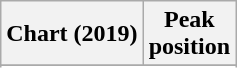<table class="wikitable plainrowheaders" style="text-align:center">
<tr>
<th scope="col">Chart (2019)</th>
<th scope="col">Peak<br>position</th>
</tr>
<tr>
</tr>
<tr>
</tr>
</table>
